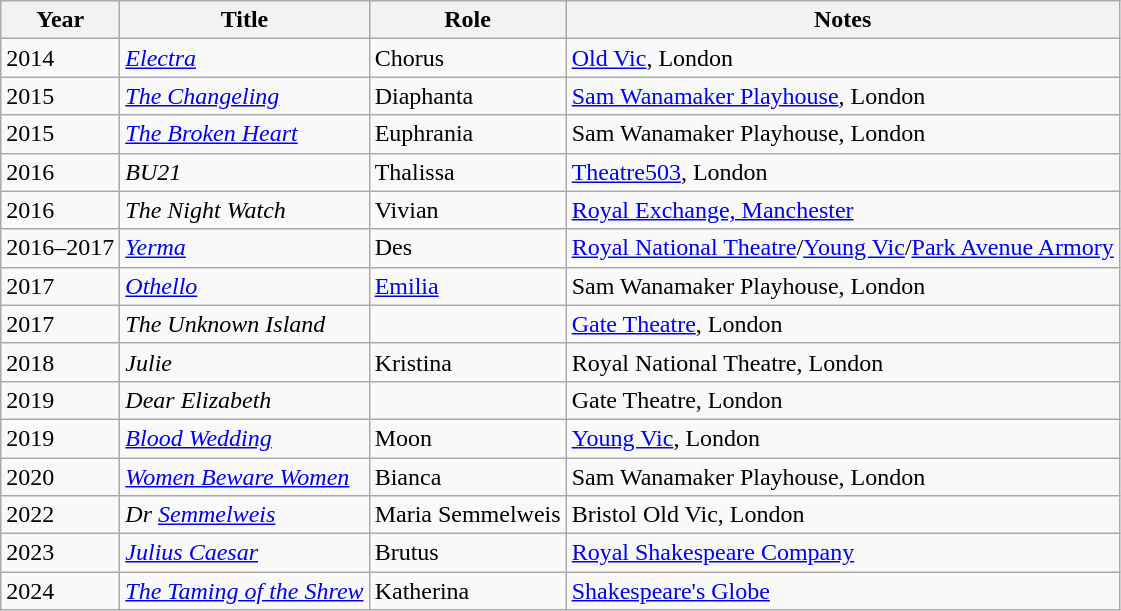<table class="wikitable sortable">
<tr>
<th>Year</th>
<th>Title</th>
<th>Role</th>
<th class="unsortable">Notes</th>
</tr>
<tr>
<td>2014</td>
<td><em><a href='#'>Electra</a></em></td>
<td>Chorus</td>
<td><a href='#'>Old Vic</a>, London</td>
</tr>
<tr>
<td>2015</td>
<td><em><a href='#'>The Changeling</a></em></td>
<td>Diaphanta</td>
<td><a href='#'>Sam Wanamaker Playhouse</a>, London</td>
</tr>
<tr>
<td>2015</td>
<td><em><a href='#'>The Broken Heart</a></em></td>
<td>Euphrania</td>
<td>Sam Wanamaker Playhouse, London</td>
</tr>
<tr>
<td>2016</td>
<td><em>BU21</em></td>
<td>Thalissa</td>
<td><a href='#'>Theatre503</a>, London</td>
</tr>
<tr>
<td>2016</td>
<td><em>The Night Watch</em></td>
<td>Vivian</td>
<td><a href='#'>Royal Exchange, Manchester</a></td>
</tr>
<tr>
<td>2016–2017</td>
<td><em><a href='#'>Yerma</a></em></td>
<td>Des</td>
<td><a href='#'>Royal National Theatre</a>/<a href='#'>Young Vic</a>/<a href='#'>Park Avenue Armory</a></td>
</tr>
<tr>
<td>2017</td>
<td><em><a href='#'>Othello</a></em></td>
<td><a href='#'>Emilia</a></td>
<td>Sam Wanamaker Playhouse, London</td>
</tr>
<tr>
<td>2017</td>
<td><em>The Unknown Island</em></td>
<td></td>
<td><a href='#'>Gate Theatre</a>, London</td>
</tr>
<tr>
<td>2018</td>
<td><em>Julie</em></td>
<td>Kristina</td>
<td>Royal National Theatre, London</td>
</tr>
<tr>
<td>2019</td>
<td><em>Dear Elizabeth</em></td>
<td></td>
<td>Gate Theatre, London</td>
</tr>
<tr>
<td>2019</td>
<td><em><a href='#'>Blood Wedding</a></em></td>
<td>Moon</td>
<td><a href='#'>Young Vic</a>, London</td>
</tr>
<tr>
<td>2020</td>
<td><em><a href='#'>Women Beware Women</a></em></td>
<td>Bianca</td>
<td>Sam Wanamaker Playhouse, London</td>
</tr>
<tr>
<td>2022</td>
<td><em>Dr <a href='#'>Semmelweis</a></em></td>
<td>Maria Semmelweis</td>
<td>Bristol Old Vic, London</td>
</tr>
<tr>
<td>2023</td>
<td><em><a href='#'>Julius Caesar</a></em></td>
<td>Brutus</td>
<td><a href='#'>Royal Shakespeare Company</a></td>
</tr>
<tr>
<td>2024</td>
<td><em><a href='#'>The Taming of the Shrew</a></em></td>
<td>Katherina</td>
<td><a href='#'>Shakespeare's Globe</a></td>
</tr>
</table>
